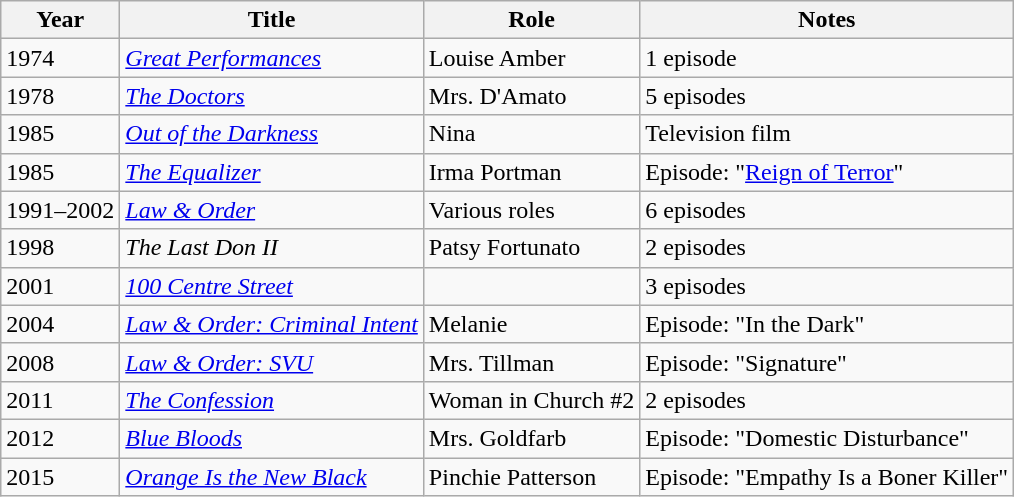<table class="wikitable sortable">
<tr>
<th>Year</th>
<th>Title</th>
<th>Role</th>
<th>Notes</th>
</tr>
<tr>
<td>1974</td>
<td><em><a href='#'>Great Performances</a></em></td>
<td>Louise Amber</td>
<td>1 episode</td>
</tr>
<tr>
<td>1978</td>
<td><a href='#'><em>The Doctors</em></a></td>
<td>Mrs. D'Amato</td>
<td>5 episodes</td>
</tr>
<tr>
<td>1985</td>
<td><a href='#'><em>Out of the Darkness</em></a></td>
<td>Nina</td>
<td>Television film</td>
</tr>
<tr>
<td>1985</td>
<td><em><a href='#'>The Equalizer</a></em></td>
<td>Irma Portman</td>
<td>Episode: "<a href='#'>Reign of Terror</a>"</td>
</tr>
<tr>
<td>1991–2002</td>
<td><em><a href='#'>Law & Order</a></em></td>
<td>Various roles</td>
<td>6 episodes</td>
</tr>
<tr>
<td>1998</td>
<td><em>The Last Don II</em></td>
<td>Patsy Fortunato</td>
<td>2 episodes</td>
</tr>
<tr>
<td>2001</td>
<td><em><a href='#'>100 Centre Street</a></em></td>
<td></td>
<td>3 episodes</td>
</tr>
<tr>
<td>2004</td>
<td><em><a href='#'>Law & Order: Criminal Intent</a></em></td>
<td>Melanie</td>
<td>Episode: "In the Dark"</td>
</tr>
<tr>
<td>2008</td>
<td><em><a href='#'>Law & Order: SVU</a></em></td>
<td>Mrs. Tillman</td>
<td>Episode: "Signature"</td>
</tr>
<tr>
<td>2011</td>
<td><a href='#'><em>The Confession</em></a></td>
<td>Woman in Church #2</td>
<td>2 episodes</td>
</tr>
<tr>
<td>2012</td>
<td><a href='#'><em>Blue Bloods</em></a></td>
<td>Mrs. Goldfarb</td>
<td>Episode: "Domestic Disturbance"</td>
</tr>
<tr>
<td>2015</td>
<td><em><a href='#'>Orange Is the New Black</a></em></td>
<td>Pinchie Patterson</td>
<td>Episode: "Empathy Is a Boner Killer"</td>
</tr>
</table>
